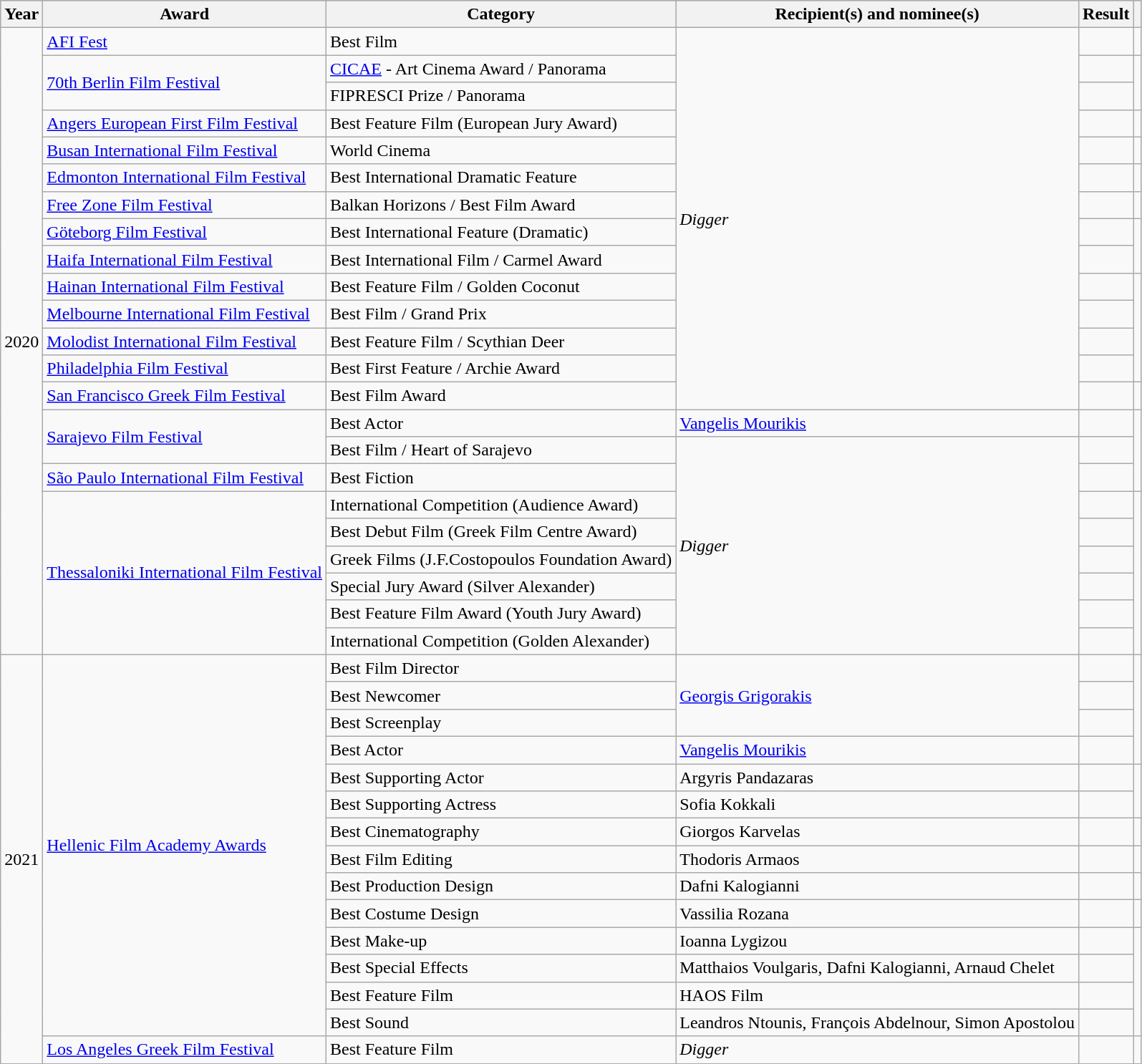<table class="wikitable sortable plainrowheaders">
<tr style="background:#ccc; text-align:center;">
<th scope="col">Year</th>
<th scope="col">Award</th>
<th scope="col">Category</th>
<th scope="col">Recipient(s) and nominee(s)</th>
<th scope="col">Result</th>
<th scope="col" class="unsortable"></th>
</tr>
<tr>
<td rowspan="23">2020</td>
<td><a href='#'>AFI Fest</a></td>
<td>Best Film</td>
<td rowspan="14"><em>Digger</em></td>
<td></td>
<td style="text-align:center;"></td>
</tr>
<tr>
<td rowspan="2"><a href='#'>70th Berlin Film Festival</a></td>
<td><a href='#'>CICAE</a> - Art Cinema Award / Panorama</td>
<td></td>
<td rowspan="2" style="text-align:center;"></td>
</tr>
<tr>
<td>FIPRESCI Prize / Panorama</td>
<td></td>
</tr>
<tr>
<td><a href='#'>Angers European First Film Festival</a></td>
<td>Best Feature Film (European Jury Award)</td>
<td></td>
<td style="text-align:center;"></td>
</tr>
<tr>
<td><a href='#'>Busan International Film Festival</a></td>
<td>World Cinema</td>
<td></td>
<td style="text-align:center;"></td>
</tr>
<tr>
<td><a href='#'>Edmonton International Film Festival</a></td>
<td>Best International Dramatic Feature</td>
<td></td>
<td style="text-align:center;"></td>
</tr>
<tr>
<td><a href='#'>Free Zone Film Festival</a></td>
<td>Balkan Horizons / Best Film Award</td>
<td></td>
<td style="text-align:center;"></td>
</tr>
<tr>
<td><a href='#'>Göteborg Film Festival</a></td>
<td>Best International Feature (Dramatic)</td>
<td></td>
<td rowspan="2" style="text-align:center;"></td>
</tr>
<tr>
<td><a href='#'>Haifa International Film Festival</a></td>
<td>Best International Film / Carmel Award</td>
<td></td>
</tr>
<tr>
<td><a href='#'>Hainan International Film Festival</a></td>
<td>Best Feature Film /  Golden Coconut</td>
<td></td>
<td rowspan="4" style="text-align:center;"></td>
</tr>
<tr>
<td><a href='#'>Melbourne International Film Festival</a></td>
<td>Best Film / Grand Prix</td>
<td></td>
</tr>
<tr>
<td><a href='#'>Molodist International Film Festival</a></td>
<td>Best Feature Film / Scythian Deer</td>
<td></td>
</tr>
<tr>
<td><a href='#'>Philadelphia Film Festival</a></td>
<td>Best First Feature / Archie Award</td>
<td></td>
</tr>
<tr>
<td><a href='#'>San Francisco Greek Film Festival</a></td>
<td>Best Film Award</td>
<td></td>
<td style="text-align:center;"></td>
</tr>
<tr>
<td rowspan="2"><a href='#'>Sarajevo Film Festival</a></td>
<td>Best Actor</td>
<td><a href='#'>Vangelis Mourikis</a></td>
<td></td>
<td rowspan="3" style="text-align:center;"></td>
</tr>
<tr>
<td>Best Film / Heart of Sarajevo</td>
<td rowspan="8"><em>Digger</em></td>
<td></td>
</tr>
<tr>
<td><a href='#'>São Paulo International Film Festival</a></td>
<td>Best Fiction</td>
<td></td>
</tr>
<tr>
<td rowspan="6"><a href='#'>Thessaloniki International Film Festival</a></td>
<td>International Competition (Audience Award)</td>
<td></td>
<td rowspan="6" style="text-align:center;"></td>
</tr>
<tr>
<td>Best Debut Film (Greek Film Centre Award)</td>
<td></td>
</tr>
<tr>
<td>Greek Films (J.F.Costopoulos Foundation Award)</td>
<td></td>
</tr>
<tr>
<td>Special Jury Award (Silver Alexander)</td>
<td></td>
</tr>
<tr>
<td>Best Feature Film Award (Youth Jury Award)</td>
<td></td>
</tr>
<tr>
<td>International Competition (Golden Alexander)</td>
<td></td>
</tr>
<tr>
<td rowspan="15">2021</td>
<td rowspan="14"><a href='#'>Hellenic Film Academy Awards</a></td>
<td>Best Film Director</td>
<td rowspan="3"><a href='#'>Georgis Grigorakis</a></td>
<td></td>
<td rowspan="4" style="text-align:center;"></td>
</tr>
<tr>
<td>Best Newcomer</td>
<td></td>
</tr>
<tr>
<td>Best Screenplay</td>
<td></td>
</tr>
<tr>
<td>Best Actor</td>
<td><a href='#'>Vangelis Mourikis</a></td>
<td></td>
</tr>
<tr>
<td>Best Supporting Actor</td>
<td>Argyris Pandazaras</td>
<td></td>
<td rowspan="2" style="text-align:center;"></td>
</tr>
<tr>
<td>Best Supporting Actress</td>
<td>Sofia Kokkali</td>
<td></td>
</tr>
<tr>
<td>Best Cinematography</td>
<td>Giorgos Karvelas</td>
<td></td>
<td style="text-align:center;"></td>
</tr>
<tr>
<td>Best Film Editing</td>
<td>Thodoris Armaos</td>
<td></td>
<td style="text-align:center;"></td>
</tr>
<tr>
<td>Best Production Design</td>
<td>Dafni Kalogianni</td>
<td></td>
<td style="text-align:center;"></td>
</tr>
<tr>
<td>Best Costume Design</td>
<td>Vassilia Rozana</td>
<td></td>
<td style="text-align:center;"></td>
</tr>
<tr>
<td>Best Make-up</td>
<td>Ioanna Lygizou</td>
<td></td>
<td rowspan="4" style="text-align:center;"></td>
</tr>
<tr>
<td>Best Special Effects</td>
<td>Matthaios Voulgaris, Dafni Kalogianni, Arnaud Chelet</td>
<td></td>
</tr>
<tr>
<td>Best Feature Film</td>
<td>HAOS Film</td>
<td></td>
</tr>
<tr>
<td>Best Sound</td>
<td>Leandros Ntounis, François Abdelnour, Simon Apostolou</td>
<td></td>
</tr>
<tr>
<td><a href='#'>Los Angeles Greek Film Festival</a></td>
<td>Best Feature Film</td>
<td><em>Digger</em></td>
<td></td>
<td style="text-align:center;"></td>
</tr>
</table>
